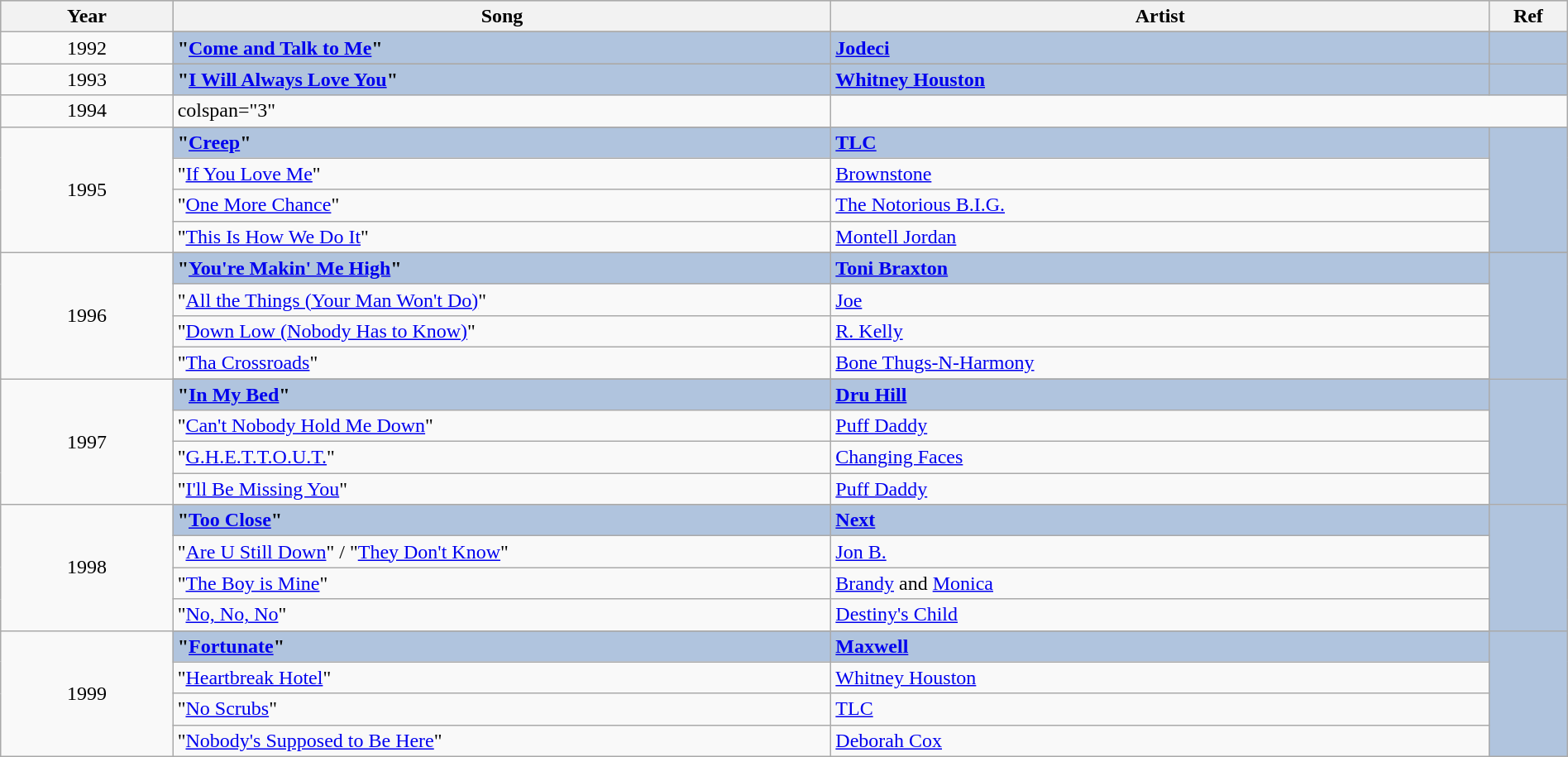<table class="wikitable" style="width:100%;">
<tr style="background:#bebebe;">
<th style="width:11%;">Year</th>
<th style="width:42%;">Song</th>
<th style="width:42%;">Artist</th>
<th style="width:5%;">Ref</th>
</tr>
<tr>
<td rowspan="2" align="center">1992</td>
</tr>
<tr style="background:#B0C4DE">
<td><strong>"<a href='#'>Come and Talk to Me</a>"</strong></td>
<td><strong><a href='#'>Jodeci</a></strong></td>
<td rowspan="2" align="center"></td>
</tr>
<tr>
<td rowspan="2" align="center">1993</td>
</tr>
<tr style="background:#B0C4DE">
<td><strong>"<a href='#'>I Will Always Love You</a>"</strong></td>
<td><strong><a href='#'>Whitney Houston</a></strong></td>
<td align="center"></td>
</tr>
<tr>
<td align="center">1994</td>
<td>colspan="3" </td>
</tr>
<tr>
<td rowspan="5" align="center">1995</td>
</tr>
<tr style="background:#B0C4DE">
<td><strong>"<a href='#'>Creep</a>"</strong></td>
<td><strong><a href='#'>TLC</a></strong></td>
<td rowspan="4" align="center"></td>
</tr>
<tr>
<td>"<a href='#'>If You Love Me</a>"</td>
<td><a href='#'>Brownstone</a></td>
</tr>
<tr>
<td>"<a href='#'>One More Chance</a>"</td>
<td><a href='#'>The Notorious B.I.G.</a></td>
</tr>
<tr>
<td>"<a href='#'>This Is How We Do It</a>"</td>
<td><a href='#'>Montell Jordan</a></td>
</tr>
<tr>
<td rowspan="5" align="center">1996</td>
</tr>
<tr style="background:#B0C4DE">
<td><strong>"<a href='#'>You're Makin' Me High</a>"</strong></td>
<td><strong><a href='#'>Toni Braxton</a></strong></td>
<td rowspan="5" align="center"></td>
</tr>
<tr>
<td>"<a href='#'>All the Things (Your Man Won't Do)</a>"</td>
<td><a href='#'>Joe</a></td>
</tr>
<tr>
<td>"<a href='#'>Down Low (Nobody Has to Know)</a>"</td>
<td><a href='#'>R. Kelly</a> </td>
</tr>
<tr>
<td>"<a href='#'>Tha Crossroads</a>"</td>
<td><a href='#'>Bone Thugs-N-Harmony</a></td>
</tr>
<tr>
<td rowspan="5" align="center">1997</td>
</tr>
<tr style="background:#B0C4DE">
<td><strong>"<a href='#'>In My Bed</a>"</strong></td>
<td><strong><a href='#'>Dru Hill</a></strong></td>
<td rowspan="5" align="center"></td>
</tr>
<tr>
<td>"<a href='#'>Can't Nobody Hold Me Down</a>"</td>
<td><a href='#'>Puff Daddy</a> </td>
</tr>
<tr>
<td>"<a href='#'>G.H.E.T.T.O.U.T.</a>"</td>
<td><a href='#'>Changing Faces</a></td>
</tr>
<tr>
<td>"<a href='#'>I'll Be Missing You</a>"</td>
<td><a href='#'>Puff Daddy</a> </td>
</tr>
<tr>
<td rowspan="5" align="center">1998</td>
</tr>
<tr style="background:#B0C4DE">
<td><strong>"<a href='#'>Too Close</a>"</strong></td>
<td><strong><a href='#'>Next</a></strong></td>
<td rowspan="5" align="center"></td>
</tr>
<tr>
<td>"<a href='#'>Are U Still Down</a>" / "<a href='#'>They Don't Know</a>"</td>
<td><a href='#'>Jon B.</a></td>
</tr>
<tr>
<td>"<a href='#'>The Boy is Mine</a>"</td>
<td><a href='#'>Brandy</a> and <a href='#'>Monica</a></td>
</tr>
<tr>
<td>"<a href='#'>No, No, No</a>"</td>
<td><a href='#'>Destiny's Child</a></td>
</tr>
<tr>
<td rowspan="5" align="center">1999</td>
</tr>
<tr style="background:#B0C4DE">
<td><strong>"<a href='#'>Fortunate</a>"</strong></td>
<td><strong><a href='#'>Maxwell</a></strong></td>
<td rowspan="5" align="center"></td>
</tr>
<tr>
<td>"<a href='#'>Heartbreak Hotel</a>"</td>
<td><a href='#'>Whitney Houston</a> </td>
</tr>
<tr>
<td>"<a href='#'>No Scrubs</a>"</td>
<td><a href='#'>TLC</a></td>
</tr>
<tr>
<td>"<a href='#'>Nobody's Supposed to Be Here</a>"</td>
<td><a href='#'>Deborah Cox</a></td>
</tr>
</table>
